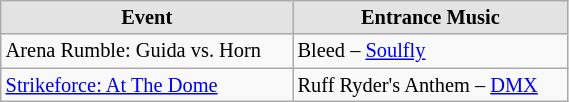<table class="wikitable" border="1" style="font-size:85%; text-align:left; width:30%;">
<tr>
<th style="border-style:none none solid solid; background:#e3e3e3;"><strong>Event</strong></th>
<th style="border-style:none none solid solid; background:#e3e3e3;"><strong>Entrance Music</strong></th>
</tr>
<tr>
<td> Arena Rumble: Guida vs. Horn</td>
<td>Bleed – <a href='#'>Soulfly</a></td>
</tr>
<tr>
<td> <a href='#'>Strikeforce: At The Dome</a></td>
<td>Ruff Ryder's Anthem – <a href='#'>DMX</a></td>
</tr>
</table>
